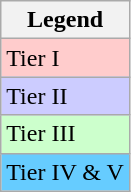<table class="wikitable">
<tr>
<th colspan=2>Legend</th>
</tr>
<tr bgcolor="#ffcccc">
<td>Tier I</td>
</tr>
<tr bgcolor="#ccccff">
<td>Tier II</td>
</tr>
<tr bgcolor="#CCFFCC">
<td>Tier III</td>
</tr>
<tr bgcolor="#66CCFF">
<td>Tier IV & V</td>
</tr>
</table>
